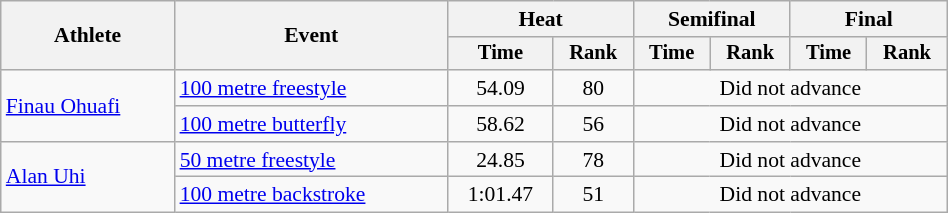<table class="wikitable" style="text-align:center; font-size:90%; width:50%;">
<tr>
<th rowspan="2">Athlete</th>
<th rowspan="2">Event</th>
<th colspan="2">Heat</th>
<th colspan="2">Semifinal</th>
<th colspan="2">Final</th>
</tr>
<tr style="font-size:95%">
<th>Time</th>
<th>Rank</th>
<th>Time</th>
<th>Rank</th>
<th>Time</th>
<th>Rank</th>
</tr>
<tr>
<td rowspan="2" align="left"><a href='#'>Finau Ohuafi</a></td>
<td align="left"><a href='#'>100 metre freestyle</a></td>
<td>54.09</td>
<td>80</td>
<td colspan="4">Did not advance</td>
</tr>
<tr>
<td align="left"><a href='#'>100 metre butterfly</a></td>
<td>58.62</td>
<td>56</td>
<td colspan="4">Did not advance</td>
</tr>
<tr>
<td rowspan="2" align="left"><a href='#'>Alan Uhi</a></td>
<td align="left"><a href='#'>50 metre freestyle</a></td>
<td>24.85</td>
<td>78</td>
<td colspan="4">Did not advance</td>
</tr>
<tr>
<td align="left"><a href='#'>100 metre backstroke</a></td>
<td>1:01.47</td>
<td>51</td>
<td colspan="4">Did not advance</td>
</tr>
</table>
